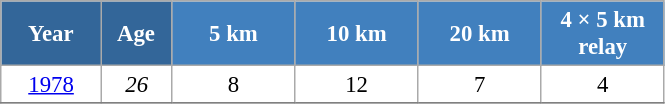<table class="wikitable" style="font-size:95%; text-align:center; border:grey solid 1px; border-collapse:collapse; background:#ffffff;">
<tr>
<th style="background-color:#369; color:white; width:60px;"> Year </th>
<th style="background-color:#369; color:white; width:40px;"> Age </th>
<th style="background-color:#4180be; color:white; width:75px;"> 5 km </th>
<th style="background-color:#4180be; color:white; width:75px;"> 10 km </th>
<th style="background-color:#4180be; color:white; width:75px;"> 20 km </th>
<th style="background-color:#4180be; color:white; width:75px;"> 4 × 5 km <br> relay </th>
</tr>
<tr>
<td><a href='#'>1978</a></td>
<td><em>26</em></td>
<td>8</td>
<td>12</td>
<td>7</td>
<td>4</td>
</tr>
<tr>
</tr>
</table>
